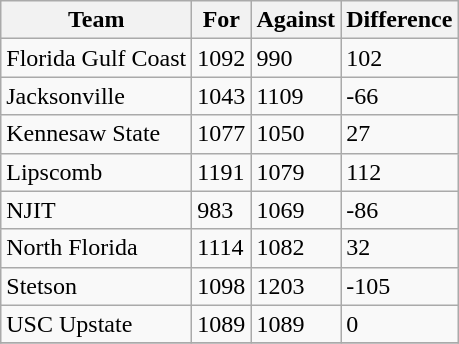<table class="wikitable sortable">
<tr>
<th scope="col">Team</th>
<th scope="col">For</th>
<th scope="col">Against</th>
<th scope="col">Difference</th>
</tr>
<tr>
<td style=>Florida Gulf Coast</td>
<td>1092</td>
<td>990</td>
<td>102</td>
</tr>
<tr>
<td style=>Jacksonville</td>
<td>1043</td>
<td>1109</td>
<td>-66</td>
</tr>
<tr>
<td style=>Kennesaw State</td>
<td>1077</td>
<td>1050</td>
<td>27</td>
</tr>
<tr>
<td style=>Lipscomb</td>
<td>1191</td>
<td>1079</td>
<td>112</td>
</tr>
<tr>
<td style=>NJIT</td>
<td>983</td>
<td>1069</td>
<td>-86</td>
</tr>
<tr>
<td style=>North Florida</td>
<td>1114</td>
<td>1082</td>
<td>32</td>
</tr>
<tr>
<td style=>Stetson</td>
<td>1098</td>
<td>1203</td>
<td>-105</td>
</tr>
<tr>
<td style=>USC Upstate</td>
<td>1089</td>
<td>1089</td>
<td>0</td>
</tr>
<tr>
</tr>
</table>
